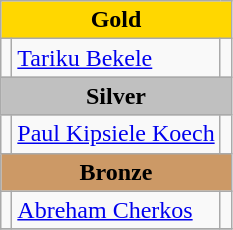<table class="wikitable">
<tr bgcolor=gold>
<td colspan=3 align=center><strong>Gold</strong></td>
</tr>
<tr>
<td></td>
<td><a href='#'>Tariku Bekele</a></td>
<td></td>
</tr>
<tr bgcolor=silver>
<td colspan=3 align=center><strong>Silver</strong></td>
</tr>
<tr>
<td></td>
<td><a href='#'>Paul Kipsiele Koech</a></td>
<td></td>
</tr>
<tr bgcolor=cc9966>
<td colspan=3 align=center><strong>Bronze</strong></td>
</tr>
<tr>
<td></td>
<td><a href='#'>Abreham Cherkos</a></td>
<td></td>
</tr>
<tr>
</tr>
</table>
